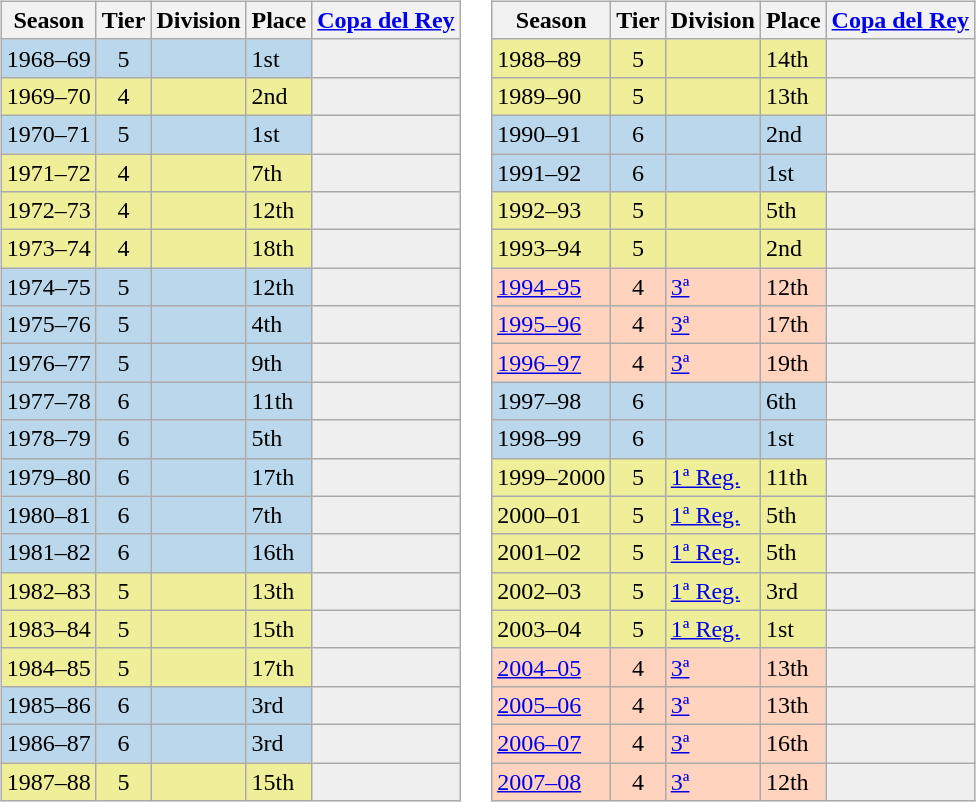<table>
<tr>
<td valign="top" width=0%><br><table class="wikitable">
<tr style="background:#f0f6fa;">
<th>Season</th>
<th>Tier</th>
<th>Division</th>
<th>Place</th>
<th><a href='#'>Copa del Rey</a></th>
</tr>
<tr>
<td style="background:#BBD7EC;">1968–69</td>
<td style="background:#BBD7EC;" align="center">5</td>
<td style="background:#BBD7EC;"></td>
<td style="background:#BBD7EC;">1st</td>
<th style="background:#efefef;"></th>
</tr>
<tr>
<td style="background:#EFEF99;">1969–70</td>
<td style="background:#EFEF99;" align="center">4</td>
<td style="background:#EFEF99;"></td>
<td style="background:#EFEF99;">2nd</td>
<th style="background:#efefef;"></th>
</tr>
<tr>
<td style="background:#BBD7EC;">1970–71</td>
<td style="background:#BBD7EC;" align="center">5</td>
<td style="background:#BBD7EC;"></td>
<td style="background:#BBD7EC;">1st</td>
<th style="background:#efefef;"></th>
</tr>
<tr>
<td style="background:#EFEF99;">1971–72</td>
<td style="background:#EFEF99;" align="center">4</td>
<td style="background:#EFEF99;"></td>
<td style="background:#EFEF99;">7th</td>
<th style="background:#efefef;"></th>
</tr>
<tr>
<td style="background:#EFEF99;">1972–73</td>
<td style="background:#EFEF99;" align="center">4</td>
<td style="background:#EFEF99;"></td>
<td style="background:#EFEF99;">12th</td>
<th style="background:#efefef;"></th>
</tr>
<tr>
<td style="background:#EFEF99;">1973–74</td>
<td style="background:#EFEF99;" align="center">4</td>
<td style="background:#EFEF99;"></td>
<td style="background:#EFEF99;">18th</td>
<th style="background:#efefef;"></th>
</tr>
<tr>
<td style="background:#BBD7EC;">1974–75</td>
<td style="background:#BBD7EC;" align="center">5</td>
<td style="background:#BBD7EC;"></td>
<td style="background:#BBD7EC;">12th</td>
<th style="background:#efefef;"></th>
</tr>
<tr>
<td style="background:#BBD7EC;">1975–76</td>
<td style="background:#BBD7EC;" align="center">5</td>
<td style="background:#BBD7EC;"></td>
<td style="background:#BBD7EC;">4th</td>
<th style="background:#efefef;"></th>
</tr>
<tr>
<td style="background:#BBD7EC;">1976–77</td>
<td style="background:#BBD7EC;" align="center">5</td>
<td style="background:#BBD7EC;"></td>
<td style="background:#BBD7EC;">9th</td>
<th style="background:#efefef;"></th>
</tr>
<tr>
<td style="background:#BBD7EC;">1977–78</td>
<td style="background:#BBD7EC;" align="center">6</td>
<td style="background:#BBD7EC;"></td>
<td style="background:#BBD7EC;">11th</td>
<th style="background:#efefef;"></th>
</tr>
<tr>
<td style="background:#BBD7EC;">1978–79</td>
<td style="background:#BBD7EC;" align="center">6</td>
<td style="background:#BBD7EC;"></td>
<td style="background:#BBD7EC;">5th</td>
<th style="background:#efefef;"></th>
</tr>
<tr>
<td style="background:#BBD7EC;">1979–80</td>
<td style="background:#BBD7EC;" align="center">6</td>
<td style="background:#BBD7EC;"></td>
<td style="background:#BBD7EC;">17th</td>
<th style="background:#efefef;"></th>
</tr>
<tr>
<td style="background:#BBD7EC;">1980–81</td>
<td style="background:#BBD7EC;" align="center">6</td>
<td style="background:#BBD7EC;"></td>
<td style="background:#BBD7EC;">7th</td>
<th style="background:#efefef;"></th>
</tr>
<tr>
<td style="background:#BBD7EC;">1981–82</td>
<td style="background:#BBD7EC;" align="center">6</td>
<td style="background:#BBD7EC;"></td>
<td style="background:#BBD7EC;">16th</td>
<th style="background:#efefef;"></th>
</tr>
<tr>
<td style="background:#EFEF99;">1982–83</td>
<td style="background:#EFEF99;" align="center">5</td>
<td style="background:#EFEF99;"></td>
<td style="background:#EFEF99;">13th</td>
<th style="background:#efefef;"></th>
</tr>
<tr>
<td style="background:#EFEF99;">1983–84</td>
<td style="background:#EFEF99;" align="center">5</td>
<td style="background:#EFEF99;"></td>
<td style="background:#EFEF99;">15th</td>
<th style="background:#efefef;"></th>
</tr>
<tr>
<td style="background:#EFEF99;">1984–85</td>
<td style="background:#EFEF99;" align="center">5</td>
<td style="background:#EFEF99;"></td>
<td style="background:#EFEF99;">17th</td>
<th style="background:#efefef;"></th>
</tr>
<tr>
<td style="background:#BBD7EC;">1985–86</td>
<td style="background:#BBD7EC;" align="center">6</td>
<td style="background:#BBD7EC;"></td>
<td style="background:#BBD7EC;">3rd</td>
<th style="background:#efefef;"></th>
</tr>
<tr>
<td style="background:#BBD7EC;">1986–87</td>
<td style="background:#BBD7EC;" align="center">6</td>
<td style="background:#BBD7EC;"></td>
<td style="background:#BBD7EC;">3rd</td>
<th style="background:#efefef;"></th>
</tr>
<tr>
<td style="background:#EFEF99;">1987–88</td>
<td style="background:#EFEF99;" align="center">5</td>
<td style="background:#EFEF99;"></td>
<td style="background:#EFEF99;">15th</td>
<th style="background:#efefef;"></th>
</tr>
</table>
</td>
<td valign="top" width=0%><br><table class="wikitable">
<tr style="background:#f0f6fa;">
<th>Season</th>
<th>Tier</th>
<th>Division</th>
<th>Place</th>
<th><a href='#'>Copa del Rey</a></th>
</tr>
<tr>
<td style="background:#EFEF99;">1988–89</td>
<td style="background:#EFEF99;" align="center">5</td>
<td style="background:#EFEF99;"></td>
<td style="background:#EFEF99;">14th</td>
<th style="background:#efefef;"></th>
</tr>
<tr>
<td style="background:#EFEF99;">1989–90</td>
<td style="background:#EFEF99;" align="center">5</td>
<td style="background:#EFEF99;"></td>
<td style="background:#EFEF99;">13th</td>
<th style="background:#efefef;"></th>
</tr>
<tr>
<td style="background:#BBD7EC;">1990–91</td>
<td style="background:#BBD7EC;" align="center">6</td>
<td style="background:#BBD7EC;"></td>
<td style="background:#BBD7EC;">2nd</td>
<th style="background:#efefef;"></th>
</tr>
<tr>
<td style="background:#BBD7EC;">1991–92</td>
<td style="background:#BBD7EC;" align="center">6</td>
<td style="background:#BBD7EC;"></td>
<td style="background:#BBD7EC;">1st</td>
<th style="background:#efefef;"></th>
</tr>
<tr>
<td style="background:#EFEF99;">1992–93</td>
<td style="background:#EFEF99;" align="center">5</td>
<td style="background:#EFEF99;"></td>
<td style="background:#EFEF99;">5th</td>
<th style="background:#efefef;"></th>
</tr>
<tr>
<td style="background:#EFEF99;">1993–94</td>
<td style="background:#EFEF99;" align="center">5</td>
<td style="background:#EFEF99;"></td>
<td style="background:#EFEF99;">2nd</td>
<th style="background:#efefef;"></th>
</tr>
<tr>
<td style="background:#FFD3BD;"><a href='#'>1994–95</a></td>
<td style="background:#FFD3BD;" align="center">4</td>
<td style="background:#FFD3BD;"><a href='#'>3ª</a></td>
<td style="background:#FFD3BD;">12th</td>
<th style="background:#efefef;"></th>
</tr>
<tr>
<td style="background:#FFD3BD;"><a href='#'>1995–96</a></td>
<td style="background:#FFD3BD;" align="center">4</td>
<td style="background:#FFD3BD;"><a href='#'>3ª</a></td>
<td style="background:#FFD3BD;">17th</td>
<th style="background:#efefef;"></th>
</tr>
<tr>
<td style="background:#FFD3BD;"><a href='#'>1996–97</a></td>
<td style="background:#FFD3BD;" align="center">4</td>
<td style="background:#FFD3BD;"><a href='#'>3ª</a></td>
<td style="background:#FFD3BD;">19th</td>
<th style="background:#efefef;"></th>
</tr>
<tr>
<td style="background:#BBD7EC;">1997–98</td>
<td style="background:#BBD7EC;" align="center">6</td>
<td style="background:#BBD7EC;"></td>
<td style="background:#BBD7EC;">6th</td>
<th style="background:#efefef;"></th>
</tr>
<tr>
<td style="background:#BBD7EC;">1998–99</td>
<td style="background:#BBD7EC;" align="center">6</td>
<td style="background:#BBD7EC;"></td>
<td style="background:#BBD7EC;">1st</td>
<th style="background:#efefef;"></th>
</tr>
<tr>
<td style="background:#EFEF99;">1999–2000</td>
<td style="background:#EFEF99;" align="center">5</td>
<td style="background:#EFEF99;"><a href='#'>1ª Reg.</a></td>
<td style="background:#EFEF99;">11th</td>
<th style="background:#efefef;"></th>
</tr>
<tr>
<td style="background:#EFEF99;">2000–01</td>
<td style="background:#EFEF99;" align="center">5</td>
<td style="background:#EFEF99;"><a href='#'>1ª Reg.</a></td>
<td style="background:#EFEF99;">5th</td>
<th style="background:#efefef;"></th>
</tr>
<tr>
<td style="background:#EFEF99;">2001–02</td>
<td style="background:#EFEF99;" align="center">5</td>
<td style="background:#EFEF99;"><a href='#'>1ª Reg.</a></td>
<td style="background:#EFEF99;">5th</td>
<th style="background:#efefef;"></th>
</tr>
<tr>
<td style="background:#EFEF99;">2002–03</td>
<td style="background:#EFEF99;" align="center">5</td>
<td style="background:#EFEF99;"><a href='#'>1ª Reg.</a></td>
<td style="background:#EFEF99;">3rd</td>
<th style="background:#efefef;"></th>
</tr>
<tr>
<td style="background:#EFEF99;">2003–04</td>
<td style="background:#EFEF99;" align="center">5</td>
<td style="background:#EFEF99;"><a href='#'>1ª Reg.</a></td>
<td style="background:#EFEF99;">1st</td>
<th style="background:#efefef;"></th>
</tr>
<tr>
<td style="background:#FFD3BD;"><a href='#'>2004–05</a></td>
<td style="background:#FFD3BD;" align="center">4</td>
<td style="background:#FFD3BD;"><a href='#'>3ª</a></td>
<td style="background:#FFD3BD;">13th</td>
<th style="background:#efefef;"></th>
</tr>
<tr>
<td style="background:#FFD3BD;"><a href='#'>2005–06</a></td>
<td style="background:#FFD3BD;" align="center">4</td>
<td style="background:#FFD3BD;"><a href='#'>3ª</a></td>
<td style="background:#FFD3BD;">13th</td>
<th style="background:#efefef;"></th>
</tr>
<tr>
<td style="background:#FFD3BD;"><a href='#'>2006–07</a></td>
<td style="background:#FFD3BD;" align="center">4</td>
<td style="background:#FFD3BD;"><a href='#'>3ª</a></td>
<td style="background:#FFD3BD;">16th</td>
<th style="background:#efefef;"></th>
</tr>
<tr>
<td style="background:#FFD3BD;"><a href='#'>2007–08</a></td>
<td style="background:#FFD3BD;" align="center">4</td>
<td style="background:#FFD3BD;"><a href='#'>3ª</a></td>
<td style="background:#FFD3BD;">12th</td>
<th style="background:#efefef;"></th>
</tr>
</table>
</td>
</tr>
</table>
